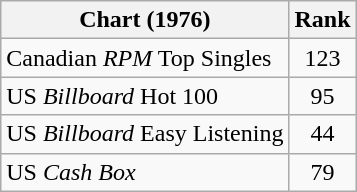<table class="wikitable sortable">
<tr>
<th align="left">Chart (1976)</th>
<th style="text-align:center;">Rank</th>
</tr>
<tr>
<td>Canadian <em>RPM</em> Top Singles</td>
<td style="text-align:center;">123</td>
</tr>
<tr>
<td>US <em>Billboard</em> Hot 100</td>
<td style="text-align:center;">95</td>
</tr>
<tr>
<td>US <em>Billboard</em> Easy Listening</td>
<td style="text-align:center;">44</td>
</tr>
<tr>
<td>US <em>Cash Box</em></td>
<td style="text-align:center;">79</td>
</tr>
</table>
